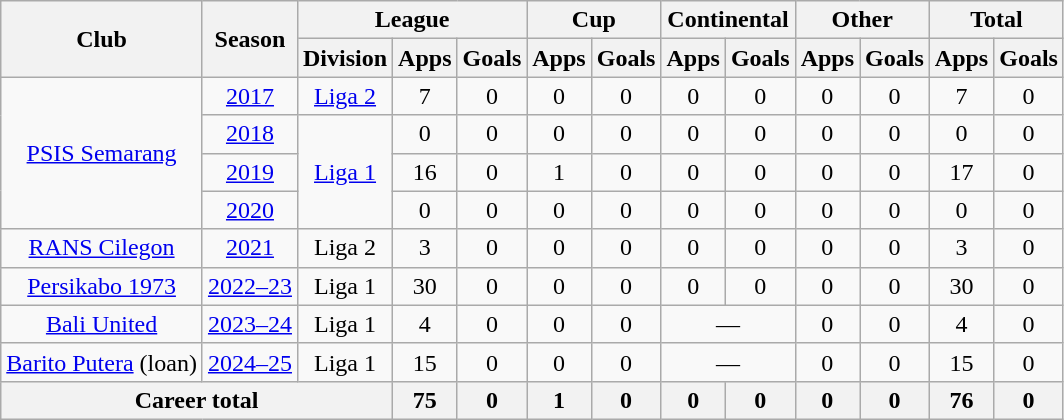<table class="wikitable" style="text-align:center">
<tr>
<th rowspan="2">Club</th>
<th rowspan="2">Season</th>
<th colspan="3">League</th>
<th colspan="2">Cup</th>
<th colspan="2">Continental</th>
<th colspan="2">Other</th>
<th colspan="2">Total</th>
</tr>
<tr>
<th>Division</th>
<th>Apps</th>
<th>Goals</th>
<th>Apps</th>
<th>Goals</th>
<th>Apps</th>
<th>Goals</th>
<th>Apps</th>
<th>Goals</th>
<th>Apps</th>
<th>Goals</th>
</tr>
<tr>
<td rowspan="4" valign="center"><a href='#'>PSIS Semarang</a></td>
<td><a href='#'>2017</a></td>
<td><a href='#'>Liga 2</a></td>
<td>7</td>
<td>0</td>
<td>0</td>
<td>0</td>
<td>0</td>
<td>0</td>
<td>0</td>
<td>0</td>
<td>7</td>
<td>0</td>
</tr>
<tr>
<td><a href='#'>2018</a></td>
<td rowspan="3" valign="center"><a href='#'>Liga 1</a></td>
<td>0</td>
<td>0</td>
<td>0</td>
<td>0</td>
<td>0</td>
<td>0</td>
<td>0</td>
<td>0</td>
<td>0</td>
<td>0</td>
</tr>
<tr>
<td><a href='#'>2019</a></td>
<td>16</td>
<td>0</td>
<td>1</td>
<td>0</td>
<td>0</td>
<td>0</td>
<td>0</td>
<td>0</td>
<td>17</td>
<td>0</td>
</tr>
<tr>
<td><a href='#'>2020</a></td>
<td>0</td>
<td>0</td>
<td>0</td>
<td>0</td>
<td>0</td>
<td>0</td>
<td>0</td>
<td>0</td>
<td>0</td>
<td>0</td>
</tr>
<tr>
<td rowspan="1" valign="center"><a href='#'>RANS Cilegon</a></td>
<td><a href='#'>2021</a></td>
<td>Liga 2</td>
<td>3</td>
<td>0</td>
<td>0</td>
<td>0</td>
<td>0</td>
<td>0</td>
<td>0</td>
<td>0</td>
<td>3</td>
<td>0</td>
</tr>
<tr>
<td><a href='#'>Persikabo 1973</a></td>
<td><a href='#'>2022–23</a></td>
<td>Liga 1</td>
<td>30</td>
<td>0</td>
<td>0</td>
<td>0</td>
<td>0</td>
<td>0</td>
<td>0</td>
<td>0</td>
<td>30</td>
<td>0</td>
</tr>
<tr>
<td rowspan=1 valign="center"><a href='#'>Bali United</a></td>
<td><a href='#'>2023–24</a></td>
<td rowspan="1">Liga 1</td>
<td>4</td>
<td>0</td>
<td>0</td>
<td>0</td>
<td colspan="2">—</td>
<td>0</td>
<td>0</td>
<td>4</td>
<td>0</td>
</tr>
<tr>
<td rowspan=1 valign="center"><a href='#'>Barito Putera</a> (loan)</td>
<td><a href='#'>2024–25</a></td>
<td rowspan="1">Liga 1</td>
<td>15</td>
<td>0</td>
<td>0</td>
<td>0</td>
<td colspan="2">—</td>
<td>0</td>
<td>0</td>
<td>15</td>
<td>0</td>
</tr>
<tr>
<th colspan="3">Career total</th>
<th>75</th>
<th>0</th>
<th>1</th>
<th>0</th>
<th>0</th>
<th>0</th>
<th>0</th>
<th>0</th>
<th>76</th>
<th>0</th>
</tr>
</table>
